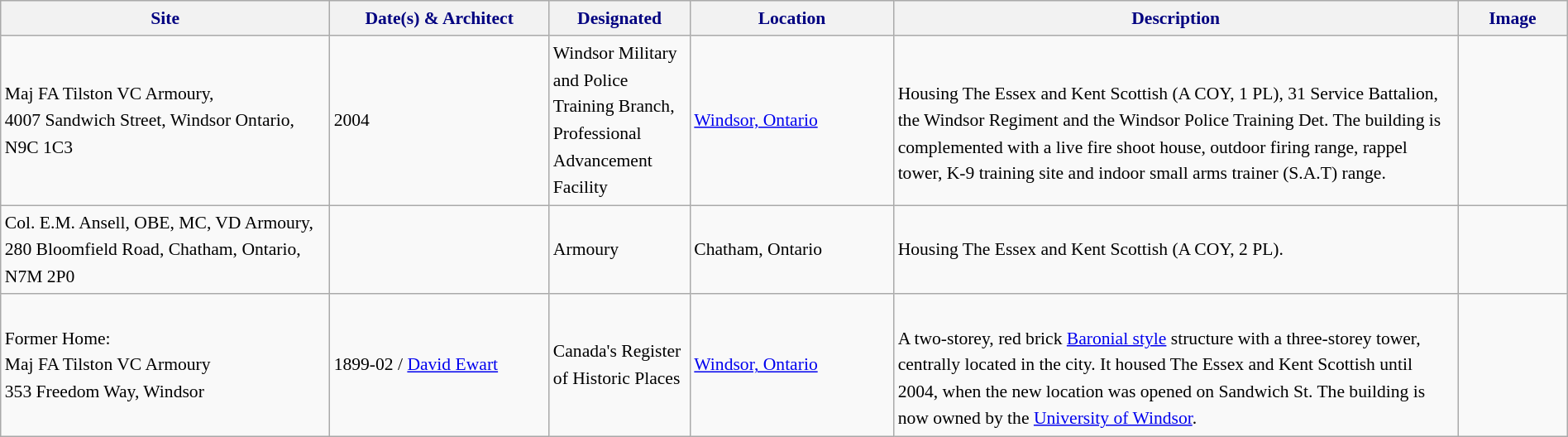<table class="wikitable sortable" style="font-size:90%; width:100%; border:0; text-align:left; line-height:150%;">
<tr>
<th style="background:#f2f2f2; color:navy; width:21%;">Site</th>
<th style="background:#f2f2f2; color:navy; width:14%;">Date(s) & Architect</th>
<th style="background:#f2f2f2; color:navy; width:9%;">Designated</th>
<th style="background:#f2f2f2; color:navy; width:13%;">Location</th>
<th style="background:#f2f2f2; color:navy; width:36%;" class="unsortable">Description</th>
<th style="background:#f2f2f2; color:navy; width:7%;" class="unsortable">Image</th>
</tr>
<tr>
<td Windsor Armouries>Maj FA Tilston VC Armoury, <br>4007 Sandwich Street, Windsor Ontario, N9C 1C3</td>
<td>2004</td>
<td>Windsor Military and Police Training Branch, Professional Advancement Facility</td>
<td><a href='#'>Windsor, Ontario</a></td>
<td><br>Housing The Essex and Kent Scottish (A COY, 1 PL), 31 Service Battalion, the Windsor Regiment and the Windsor Police Training Det. The building is complemented with a live fire shoot house, outdoor firing range, rappel tower, K-9 training site and indoor small arms trainer (S.A.T) range.</td>
<td></td>
</tr>
<tr>
<td>Col. E.M. Ansell, OBE, MC, VD Armoury, 280 Bloomfield Road, Chatham, Ontario, N7M 2P0</td>
<td></td>
<td>Armoury</td>
<td>Chatham, Ontario</td>
<td>Housing The Essex and Kent Scottish (A COY, 2 PL).</td>
<td></td>
</tr>
<tr>
<td>Former Home:<br>Maj FA Tilston VC Armoury<br>353 Freedom Way, Windsor</td>
<td>1899-02 / <a href='#'>David Ewart</a></td>
<td>Canada's Register of Historic Places</td>
<td><a href='#'>Windsor, Ontario</a></td>
<td><br>A two-storey, red brick <a href='#'>Baronial style</a> structure with a three-storey tower, centrally located in the city.  It housed The Essex and Kent Scottish until 2004, when the new location was opened on Sandwich St.  The building is now owned by the <a href='#'>University of Windsor</a>.</td>
<td></td>
</tr>
<tr>
</tr>
</table>
